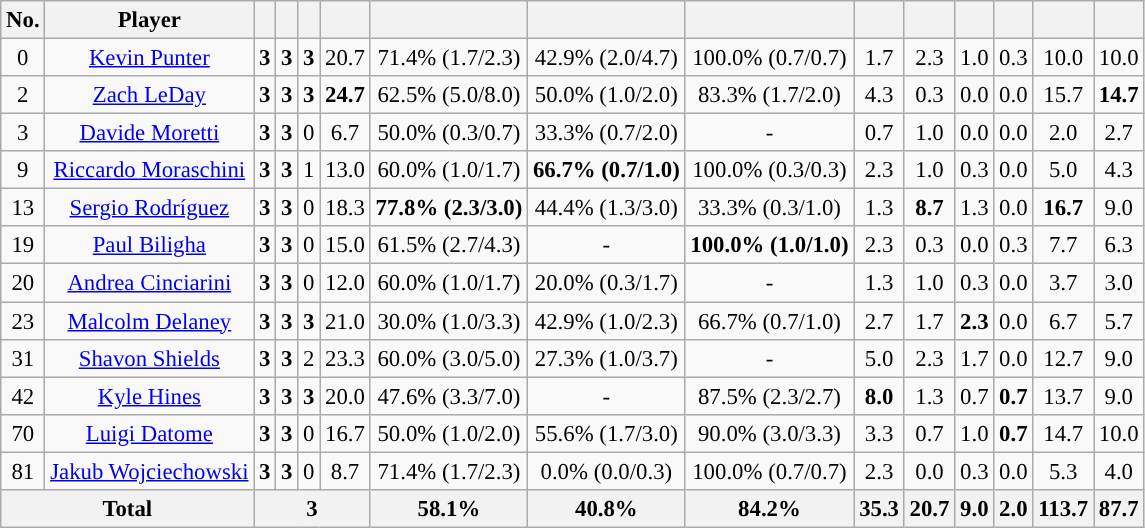<table class="wikitable sortable" style="text-align:center; font-size:95%">
<tr>
<th>No.</th>
<th>Player</th>
<th></th>
<th></th>
<th></th>
<th></th>
<th></th>
<th></th>
<th></th>
<th></th>
<th></th>
<th></th>
<th></th>
<th></th>
<th></th>
</tr>
<tr>
<td>0</td>
<td><a href='#'>Kevin Punter</a></td>
<td><strong>3</strong></td>
<td><strong>3</strong></td>
<td><strong>3</strong></td>
<td>20.7</td>
<td>71.4% (1.7/2.3)</td>
<td>42.9% (2.0/4.7)</td>
<td>100.0% (0.7/0.7)</td>
<td>1.7</td>
<td>2.3</td>
<td>1.0</td>
<td>0.3</td>
<td>10.0</td>
<td>10.0</td>
</tr>
<tr>
<td>2</td>
<td><a href='#'>Zach LeDay</a></td>
<td><strong>3</strong></td>
<td><strong>3</strong></td>
<td><strong>3</strong></td>
<td><strong>24.7</strong></td>
<td>62.5% (5.0/8.0)</td>
<td>50.0% (1.0/2.0)</td>
<td>83.3% (1.7/2.0)</td>
<td>4.3</td>
<td>0.3</td>
<td>0.0</td>
<td>0.0</td>
<td>15.7</td>
<td><strong>14.7</strong></td>
</tr>
<tr>
<td>3</td>
<td><a href='#'>Davide Moretti</a></td>
<td><strong>3</strong></td>
<td><strong>3</strong></td>
<td>0</td>
<td>6.7</td>
<td>50.0% (0.3/0.7)</td>
<td>33.3% (0.7/2.0)</td>
<td>-</td>
<td>0.7</td>
<td>1.0</td>
<td>0.0</td>
<td>0.0</td>
<td>2.0</td>
<td>2.7</td>
</tr>
<tr>
<td>9</td>
<td><a href='#'>Riccardo Moraschini</a></td>
<td><strong>3</strong></td>
<td><strong>3</strong></td>
<td>1</td>
<td>13.0</td>
<td>60.0% (1.0/1.7)</td>
<td><strong>66.7% (0.7/1.0)</strong></td>
<td>100.0% (0.3/0.3)</td>
<td>2.3</td>
<td>1.0</td>
<td>0.3</td>
<td>0.0</td>
<td>5.0</td>
<td>4.3</td>
</tr>
<tr>
<td>13</td>
<td><a href='#'>Sergio Rodríguez</a></td>
<td><strong>3</strong></td>
<td><strong>3</strong></td>
<td>0</td>
<td>18.3</td>
<td><strong>77.8% (2.3/3.0)</strong></td>
<td>44.4% (1.3/3.0)</td>
<td>33.3% (0.3/1.0)</td>
<td>1.3</td>
<td><strong>8.7</strong></td>
<td>1.3</td>
<td>0.0</td>
<td><strong>16.7</strong></td>
<td>9.0</td>
</tr>
<tr>
<td>19</td>
<td><a href='#'>Paul Biligha</a></td>
<td><strong>3</strong></td>
<td><strong>3</strong></td>
<td>0</td>
<td>15.0</td>
<td>61.5% (2.7/4.3)</td>
<td>-</td>
<td><strong>100.0% (1.0/1.0)</strong></td>
<td>2.3</td>
<td>0.3</td>
<td>0.0</td>
<td>0.3</td>
<td>7.7</td>
<td>6.3</td>
</tr>
<tr>
<td>20</td>
<td><a href='#'>Andrea Cinciarini</a></td>
<td><strong>3</strong></td>
<td><strong>3</strong></td>
<td>0</td>
<td>12.0</td>
<td>60.0% (1.0/1.7)</td>
<td>20.0% (0.3/1.7)</td>
<td>-</td>
<td>1.3</td>
<td>1.0</td>
<td>0.3</td>
<td>0.0</td>
<td>3.7</td>
<td>3.0</td>
</tr>
<tr>
<td>23</td>
<td><a href='#'>Malcolm Delaney</a></td>
<td><strong>3</strong></td>
<td><strong>3</strong></td>
<td><strong>3</strong></td>
<td>21.0</td>
<td>30.0% (1.0/3.3)</td>
<td>42.9% (1.0/2.3)</td>
<td>66.7% (0.7/1.0)</td>
<td>2.7</td>
<td>1.7</td>
<td><strong>2.3</strong></td>
<td>0.0</td>
<td>6.7</td>
<td>5.7</td>
</tr>
<tr>
<td>31</td>
<td><a href='#'>Shavon Shields</a></td>
<td><strong>3</strong></td>
<td><strong>3</strong></td>
<td>2</td>
<td>23.3</td>
<td>60.0% (3.0/5.0)</td>
<td>27.3% (1.0/3.7)</td>
<td>-</td>
<td>5.0</td>
<td>2.3</td>
<td>1.7</td>
<td>0.0</td>
<td>12.7</td>
<td>9.0</td>
</tr>
<tr>
<td>42</td>
<td><a href='#'>Kyle Hines</a></td>
<td><strong>3</strong></td>
<td><strong>3</strong></td>
<td><strong>3</strong></td>
<td>20.0</td>
<td>47.6% (3.3/7.0)</td>
<td>-</td>
<td>87.5% (2.3/2.7)</td>
<td><strong>8.0</strong></td>
<td>1.3</td>
<td>0.7</td>
<td><strong>0.7</strong></td>
<td>13.7</td>
<td>9.0</td>
</tr>
<tr>
<td>70</td>
<td><a href='#'>Luigi Datome</a></td>
<td><strong>3</strong></td>
<td><strong>3</strong></td>
<td>0</td>
<td>16.7</td>
<td>50.0% (1.0/2.0)</td>
<td>55.6% (1.7/3.0)</td>
<td>90.0% (3.0/3.3)</td>
<td>3.3</td>
<td>0.7</td>
<td>1.0</td>
<td><strong>0.7</strong></td>
<td>14.7</td>
<td>10.0</td>
</tr>
<tr>
<td>81</td>
<td><a href='#'>Jakub Wojciechowski</a></td>
<td><strong>3</strong></td>
<td><strong>3</strong></td>
<td>0</td>
<td>8.7</td>
<td>71.4% (1.7/2.3)</td>
<td>0.0% (0.0/0.3)</td>
<td>100.0% (0.7/0.7)</td>
<td>2.3</td>
<td>0.0</td>
<td>0.3</td>
<td>0.0</td>
<td>5.3</td>
<td>4.0</td>
</tr>
<tr class="sortbottom">
<th colspan=2>Total</th>
<th colspan=4>3</th>
<th>58.1%</th>
<th>40.8%</th>
<th>84.2%</th>
<th>35.3</th>
<th>20.7</th>
<th>9.0</th>
<th>2.0</th>
<th>113.7</th>
<th>87.7</th>
</tr>
</table>
